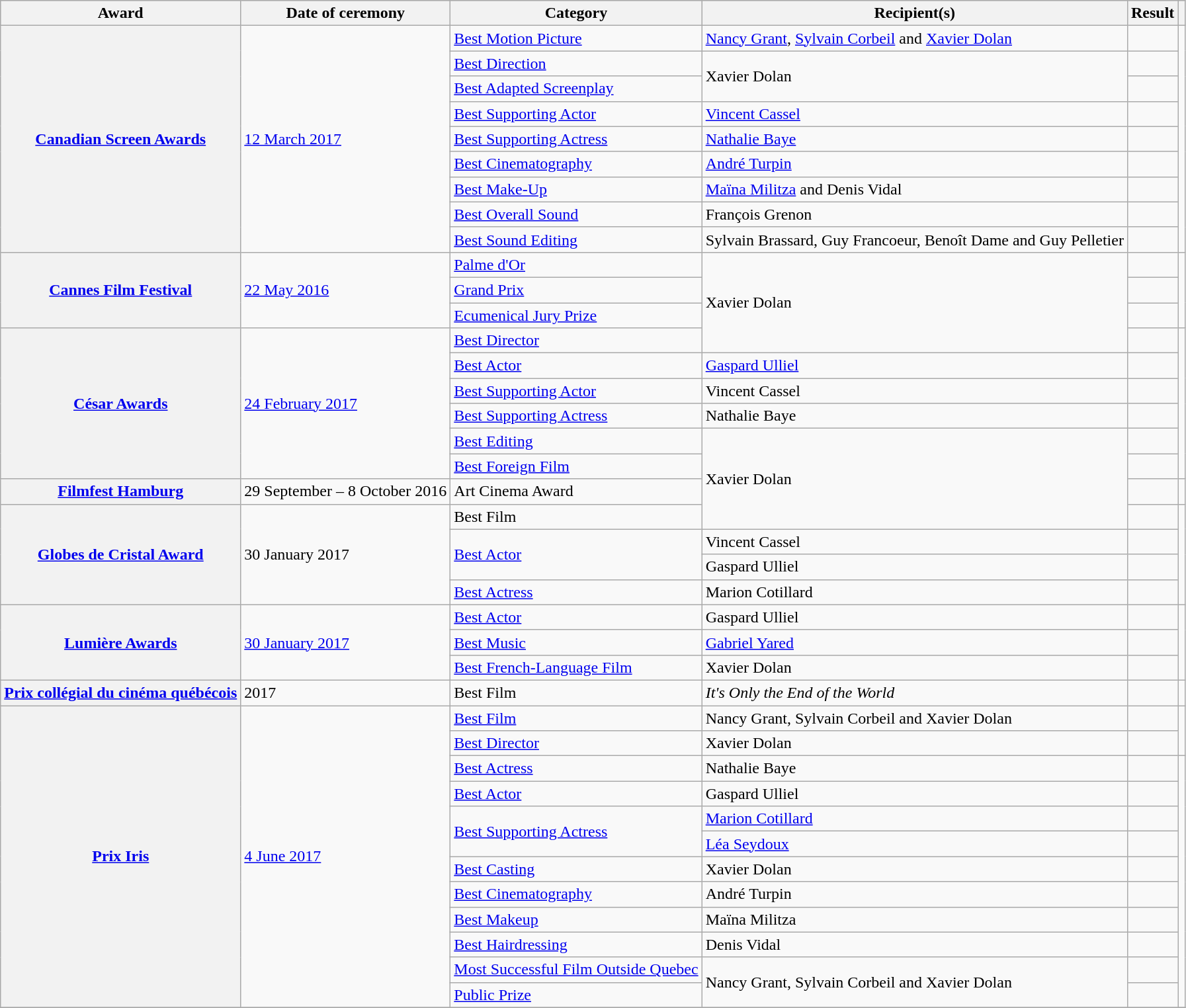<table class="wikitable plainrowheaders sortable">
<tr style="background:#ccc; text-align:center;">
<th scope="col">Award</th>
<th scope="col">Date of ceremony</th>
<th scope="col">Category</th>
<th scope="col">Recipient(s)</th>
<th scope="col">Result</th>
<th scope="col" class="unsortable"></th>
</tr>
<tr>
<th scope="row" rowspan=9><a href='#'>Canadian Screen Awards</a></th>
<td rowspan=9><a href='#'>12 March 2017</a></td>
<td><a href='#'>Best Motion Picture</a></td>
<td><a href='#'>Nancy Grant</a>, <a href='#'>Sylvain Corbeil</a> and <a href='#'>Xavier Dolan</a></td>
<td></td>
<td style="text-align:center;" rowspan=9></td>
</tr>
<tr>
<td><a href='#'>Best Direction</a></td>
<td rowspan=2>Xavier Dolan</td>
<td></td>
</tr>
<tr>
<td><a href='#'>Best Adapted Screenplay</a></td>
<td></td>
</tr>
<tr>
<td><a href='#'>Best Supporting Actor</a></td>
<td><a href='#'>Vincent Cassel</a></td>
<td></td>
</tr>
<tr>
<td><a href='#'>Best Supporting Actress</a></td>
<td><a href='#'>Nathalie Baye</a></td>
<td></td>
</tr>
<tr>
<td><a href='#'>Best Cinematography</a></td>
<td><a href='#'>André Turpin</a></td>
<td></td>
</tr>
<tr>
<td><a href='#'>Best Make-Up</a></td>
<td><a href='#'>Maïna Militza</a> and Denis Vidal</td>
<td></td>
</tr>
<tr>
<td><a href='#'>Best Overall Sound</a></td>
<td>François Grenon</td>
<td></td>
</tr>
<tr>
<td><a href='#'>Best Sound Editing</a></td>
<td>Sylvain Brassard, Guy Francoeur, Benoît Dame and Guy Pelletier</td>
<td></td>
</tr>
<tr>
<th scope="row" rowspan=3><a href='#'>Cannes Film Festival</a></th>
<td rowspan=3><a href='#'>22 May 2016</a></td>
<td><a href='#'>Palme d'Or</a></td>
<td rowspan=4>Xavier Dolan</td>
<td></td>
<td style="text-align:center;" rowspan=3></td>
</tr>
<tr>
<td><a href='#'>Grand Prix</a></td>
<td></td>
</tr>
<tr>
<td><a href='#'>Ecumenical Jury Prize</a></td>
<td></td>
</tr>
<tr>
<th scope="row" rowspan=6><a href='#'>César Awards</a></th>
<td rowspan=6><a href='#'>24 February 2017</a></td>
<td><a href='#'>Best Director</a></td>
<td></td>
<td style="text-align:center;" rowspan=6></td>
</tr>
<tr>
<td><a href='#'>Best Actor</a></td>
<td><a href='#'>Gaspard Ulliel</a></td>
<td></td>
</tr>
<tr>
<td><a href='#'>Best Supporting Actor</a></td>
<td>Vincent Cassel</td>
<td></td>
</tr>
<tr>
<td><a href='#'>Best Supporting Actress</a></td>
<td>Nathalie Baye</td>
<td></td>
</tr>
<tr>
<td><a href='#'>Best Editing</a></td>
<td rowspan=4>Xavier Dolan</td>
<td></td>
</tr>
<tr>
<td><a href='#'>Best Foreign Film</a></td>
<td></td>
</tr>
<tr>
<th scope="row"><a href='#'>Filmfest Hamburg</a></th>
<td rowspan=1>29 September – 8 October 2016</td>
<td>Art Cinema Award</td>
<td></td>
<td style="text-align:center;" rowspan=1></td>
</tr>
<tr>
<th scope="row" rowspan=4><a href='#'>Globes de Cristal Award</a></th>
<td rowspan=4>30 January 2017</td>
<td>Best Film</td>
<td></td>
<td style="text-align:center;" rowspan=4></td>
</tr>
<tr>
<td rowspan=2><a href='#'>Best Actor</a></td>
<td>Vincent Cassel</td>
<td></td>
</tr>
<tr>
<td>Gaspard Ulliel</td>
<td></td>
</tr>
<tr>
<td><a href='#'>Best Actress</a></td>
<td>Marion Cotillard</td>
<td></td>
</tr>
<tr>
<th scope="row" rowspan=3><a href='#'>Lumière Awards</a></th>
<td rowspan=3><a href='#'>30 January 2017</a></td>
<td><a href='#'>Best Actor</a></td>
<td>Gaspard Ulliel</td>
<td></td>
<td style="text-align:center;" rowspan=3></td>
</tr>
<tr>
<td><a href='#'>Best Music</a></td>
<td><a href='#'>Gabriel Yared</a></td>
<td></td>
</tr>
<tr>
<td><a href='#'>Best French-Language Film</a></td>
<td>Xavier Dolan</td>
<td></td>
</tr>
<tr>
<th scope="row"><a href='#'>Prix collégial du cinéma québécois</a></th>
<td>2017</td>
<td>Best Film</td>
<td><em>It's Only the End of the World</em></td>
<td></td>
<td style="text-align:center;"></td>
</tr>
<tr>
<th scope="row" rowspan=12><a href='#'>Prix Iris</a></th>
<td rowspan=12><a href='#'>4 June 2017</a></td>
<td><a href='#'>Best Film</a></td>
<td>Nancy Grant, Sylvain Corbeil and Xavier Dolan</td>
<td></td>
<td style="text-align:center;" rowspan=2></td>
</tr>
<tr>
<td><a href='#'>Best Director</a></td>
<td>Xavier Dolan</td>
<td></td>
</tr>
<tr>
<td><a href='#'>Best Actress</a></td>
<td>Nathalie Baye</td>
<td></td>
<td style="text-align:center;" rowspan=10></td>
</tr>
<tr>
<td><a href='#'>Best Actor</a></td>
<td>Gaspard Ulliel</td>
<td></td>
</tr>
<tr>
<td rowspan=2><a href='#'>Best Supporting Actress</a></td>
<td><a href='#'>Marion Cotillard</a></td>
<td></td>
</tr>
<tr>
<td><a href='#'>Léa Seydoux</a></td>
<td></td>
</tr>
<tr>
<td><a href='#'>Best Casting</a></td>
<td>Xavier Dolan</td>
<td></td>
</tr>
<tr>
<td><a href='#'>Best Cinematography</a></td>
<td>André Turpin</td>
<td></td>
</tr>
<tr>
<td><a href='#'>Best Makeup</a></td>
<td>Maïna Militza</td>
<td></td>
</tr>
<tr>
<td><a href='#'>Best Hairdressing</a></td>
<td>Denis Vidal</td>
<td></td>
</tr>
<tr>
<td><a href='#'>Most Successful Film Outside Quebec</a></td>
<td rowspan=2>Nancy Grant, Sylvain Corbeil and Xavier Dolan</td>
<td></td>
</tr>
<tr>
<td><a href='#'>Public Prize</a></td>
<td></td>
</tr>
<tr>
</tr>
</table>
